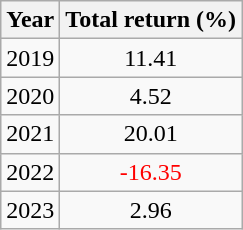<table class="wikitable sortable" style="text-align:center">
<tr>
<th>Year</th>
<th>Total return (%)</th>
</tr>
<tr>
<td>2019</td>
<td>11.41</td>
</tr>
<tr>
<td>2020</td>
<td>4.52</td>
</tr>
<tr>
<td>2021</td>
<td>20.01</td>
</tr>
<tr>
<td>2022</td>
<td style="color:red">-16.35</td>
</tr>
<tr>
<td>2023</td>
<td>2.96</td>
</tr>
</table>
